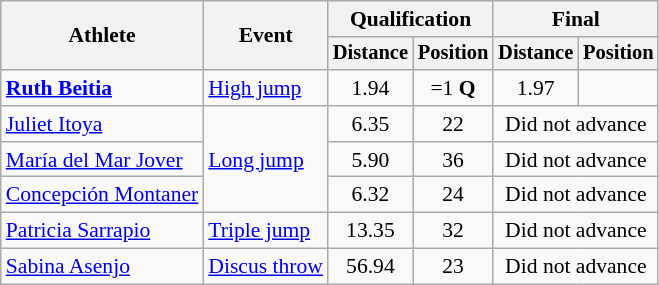<table class=wikitable style="font-size:90%">
<tr>
<th rowspan="2">Athlete</th>
<th rowspan="2">Event</th>
<th colspan="2">Qualification</th>
<th colspan="2">Final</th>
</tr>
<tr style="font-size:95%">
<th>Distance</th>
<th>Position</th>
<th>Distance</th>
<th>Position</th>
</tr>
<tr align=center>
<td align=left><strong><a href='#'>Ruth Beitia</a></strong></td>
<td align=left><a href='#'>High jump</a></td>
<td>1.94</td>
<td>=1 <strong>Q</strong></td>
<td>1.97</td>
<td></td>
</tr>
<tr align=center>
<td align=left><a href='#'>Juliet Itoya</a></td>
<td style="text-align:left;" rowspan="3"><a href='#'>Long jump</a></td>
<td>6.35</td>
<td>22</td>
<td colspan=2>Did not advance</td>
</tr>
<tr align=center>
<td align=left><a href='#'>María del Mar Jover</a></td>
<td>5.90</td>
<td>36</td>
<td colspan=2>Did not advance</td>
</tr>
<tr align=center>
<td align=left><a href='#'>Concepción Montaner</a></td>
<td>6.32</td>
<td>24</td>
<td colspan=2>Did not advance</td>
</tr>
<tr align=center>
<td align=left><a href='#'>Patricia Sarrapio</a></td>
<td align=left><a href='#'>Triple jump</a></td>
<td>13.35</td>
<td>32</td>
<td colspan=2>Did not advance</td>
</tr>
<tr align=center>
<td align=left><a href='#'>Sabina Asenjo</a></td>
<td align=left><a href='#'>Discus throw</a></td>
<td>56.94</td>
<td>23</td>
<td colspan=2>Did not advance</td>
</tr>
</table>
